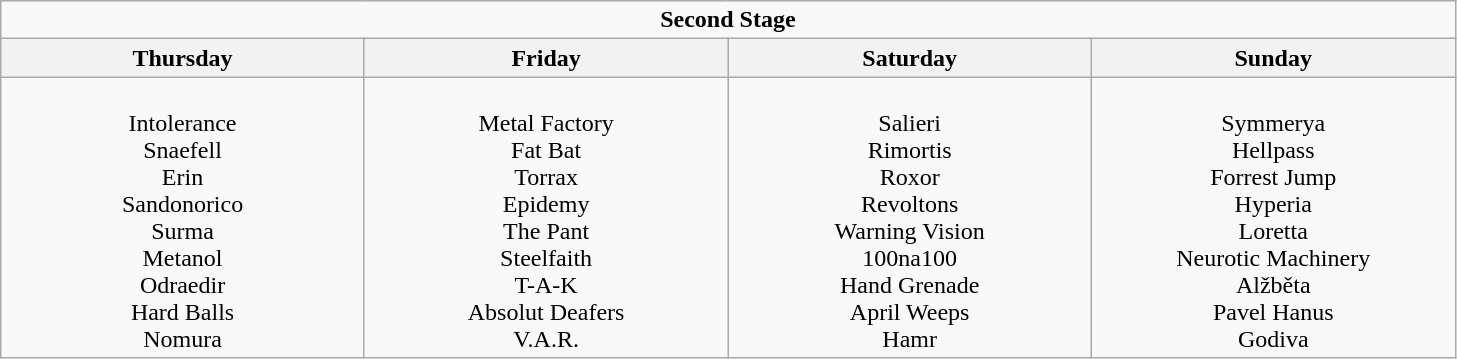<table class="wikitable">
<tr>
<td colspan="4" align="center"><strong>Second Stage</strong></td>
</tr>
<tr>
<th>Thursday</th>
<th>Friday</th>
<th>Saturday</th>
<th>Sunday</th>
</tr>
<tr>
<td valign="top" align="center" width=235><br>Intolerance<br>
Snaefell<br>
Erin<br>
Sandonorico<br>
Surma<br>
Metanol<br>
Odraedir<br>
Hard Balls<br>
Nomura</td>
<td valign="top" align="center" width=235><br>Metal Factory<br>
Fat Bat<br>
Torrax<br>
Epidemy<br>
The Pant<br>
Steelfaith<br>
T-A-K<br>
Absolut Deafers<br>
V.A.R.</td>
<td valign="top" align="center" width=235><br>Salieri<br>
Rimortis<br>
Roxor<br>
Revoltons<br>
Warning Vision<br>
100na100<br>
Hand Grenade<br>
April Weeps<br>
Hamr</td>
<td valign="top" align="center" width=235><br>Symmerya<br>
Hellpass<br>
Forrest Jump<br>
Hyperia<br>
Loretta<br>
Neurotic Machinery<br>
Alžběta<br>
Pavel Hanus<br>
Godiva</td>
</tr>
</table>
